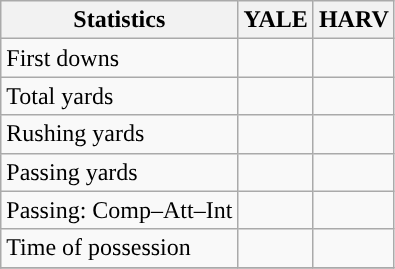<table class="wikitable" style="float: left;">
<tr>
<th>Statistics</th>
<th>YALE</th>
<th>HARV</th>
</tr>
<tr>
<td>First downs</td>
<td></td>
<td></td>
</tr>
<tr>
<td>Total yards</td>
<td></td>
<td></td>
</tr>
<tr>
<td>Rushing yards</td>
<td></td>
<td></td>
</tr>
<tr>
<td>Passing yards</td>
<td></td>
<td></td>
</tr>
<tr>
<td>Passing: Comp–Att–Int</td>
<td></td>
<td></td>
</tr>
<tr>
<td>Time of possession</td>
<td></td>
<td></td>
</tr>
<tr>
</tr>
</table>
